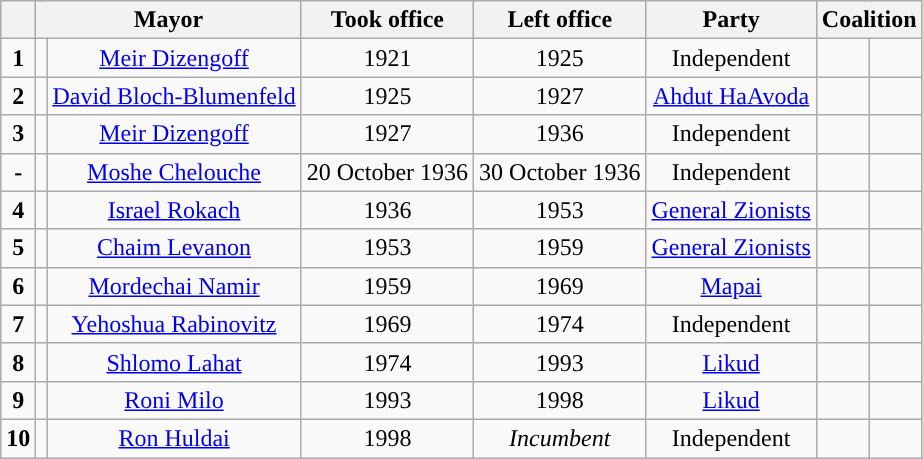<table class="wikitable" style="text-align: center;">
<tr>
<th><br></th>
<th colspan="2">Mayor</th>
<th>Took office</th>
<th>Left office</th>
<th>Party</th>
<th colspan="2">Coalition</th>
</tr>
<tr>
<td rowspan="1" style="background: "><strong>1</strong></td>
<td rowspan="1"></td>
<td rowspan="1"><a href='#'>Meir Dizengoff</a></td>
<td rowspan="1">1921</td>
<td rowspan="1">1925</td>
<td rowspan="1">Independent</td>
<td style="background: "></td>
<td></td>
</tr>
<tr>
<td rowspan="1" style="background: "><strong>2</strong></td>
<td rowspan="1"></td>
<td rowspan="1"><a href='#'>David Bloch-Blumenfeld</a></td>
<td rowspan="1">1925</td>
<td rowspan="1">1927</td>
<td rowspan="1"><a href='#'>Ahdut HaAvoda</a></td>
<td style="background: "></td>
<td></td>
</tr>
<tr>
<td rowspan="1" style="background: "><strong>3</strong></td>
<td rowspan="1"></td>
<td rowspan="1"><a href='#'>Meir Dizengoff</a></td>
<td rowspan="1">1927</td>
<td rowspan="1">1936</td>
<td rowspan="1">Independent</td>
<td style="background: "></td>
<td></td>
</tr>
<tr>
<td rowspan="1" style="background: "><strong>-</strong></td>
<td rowspan="1"></td>
<td rowspan="1"><a href='#'>Moshe Chelouche</a></td>
<td rowspan="1">20 October 1936</td>
<td rowspan="1">30 October 1936</td>
<td rowspan="1">Independent</td>
<td style="background: "></td>
<td></td>
</tr>
<tr>
<td rowspan="1" style="background: "><strong>4</strong></td>
<td rowspan="1"></td>
<td rowspan="1"><a href='#'>Israel Rokach</a></td>
<td rowspan="1">1936</td>
<td rowspan="1">1953</td>
<td rowspan="1"><a href='#'>General Zionists</a></td>
<td style="background: "></td>
<td></td>
</tr>
<tr>
<td rowspan="1" style="background: "><strong>5</strong></td>
<td rowspan="1"></td>
<td rowspan="1"><a href='#'>Chaim Levanon</a></td>
<td rowspan="1">1953</td>
<td rowspan="1">1959</td>
<td rowspan="1"><a href='#'>General Zionists</a></td>
<td style="background: "></td>
<td></td>
</tr>
<tr>
<td rowspan="1" style="background: "><strong>6</strong></td>
<td rowspan="1"></td>
<td rowspan="1"><a href='#'>Mordechai Namir</a></td>
<td rowspan="1">1959</td>
<td rowspan="1">1969</td>
<td rowspan="1"><a href='#'>Mapai</a></td>
<td style="background: "></td>
<td></td>
</tr>
<tr>
<td rowspan="1" style="background: "><strong>7</strong></td>
<td rowspan="1"></td>
<td rowspan="1"><a href='#'>Yehoshua Rabinovitz</a></td>
<td rowspan="1">1969</td>
<td rowspan="1">1974</td>
<td rowspan="1">Independent</td>
<td style="background: "></td>
<td></td>
</tr>
<tr>
<td rowspan="1" style="background: "><strong>8</strong></td>
<td rowspan="1"></td>
<td rowspan="1"><a href='#'>Shlomo Lahat</a></td>
<td rowspan="1">1974</td>
<td rowspan="1">1993</td>
<td rowspan="1"><a href='#'>Likud</a></td>
<td style="background: "></td>
<td></td>
</tr>
<tr>
<td rowspan="1" style="background: "><strong>9</strong></td>
<td rowspan="1"></td>
<td rowspan="1"><a href='#'>Roni Milo</a></td>
<td rowspan="1">1993</td>
<td rowspan="1">1998</td>
<td rowspan="1"><a href='#'>Likud</a></td>
<td style="background: "></td>
<td></td>
</tr>
<tr>
<td rowspan="1" style="background: "><strong>10</strong></td>
<td rowspan="1"></td>
<td rowspan="1"><a href='#'>Ron Huldai</a></td>
<td rowspan="1">1998</td>
<td rowspan="1"><em>Incumbent</em></td>
<td rowspan="1">Independent</td>
<td style="background: "></td>
<td></td>
</tr>
</table>
